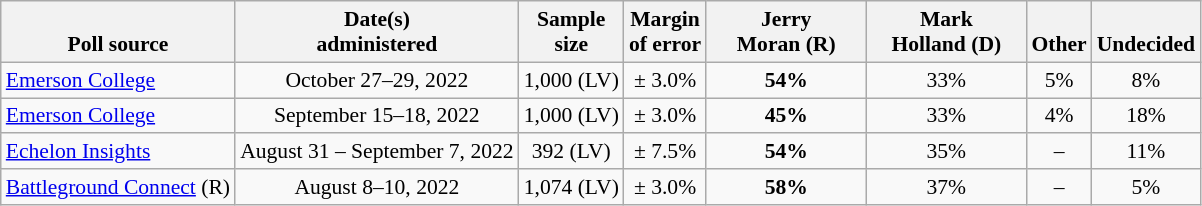<table class="wikitable" style="font-size:90%;text-align:center;">
<tr style="vertical-align:bottom">
<th>Poll source</th>
<th>Date(s)<br>administered</th>
<th>Sample<br>size</th>
<th>Margin<br>of error</th>
<th style="width:100px;">Jerry<br>Moran (R)</th>
<th style="width:100px;">Mark<br>Holland (D)</th>
<th>Other</th>
<th>Undecided</th>
</tr>
<tr>
<td style="text-align:left;"><a href='#'>Emerson College</a></td>
<td>October 27–29, 2022</td>
<td>1,000 (LV)</td>
<td>± 3.0%</td>
<td><strong>54%</strong></td>
<td>33%</td>
<td>5%</td>
<td>8%</td>
</tr>
<tr>
<td style="text-align:left;"><a href='#'>Emerson College</a></td>
<td>September 15–18, 2022</td>
<td>1,000 (LV)</td>
<td>± 3.0%</td>
<td><strong>45%</strong></td>
<td>33%</td>
<td>4%</td>
<td>18%</td>
</tr>
<tr>
<td style="text-align:left;"><a href='#'>Echelon Insights</a></td>
<td>August 31 – September 7, 2022</td>
<td>392 (LV)</td>
<td>± 7.5%</td>
<td><strong>54%</strong></td>
<td>35%</td>
<td>–</td>
<td>11%</td>
</tr>
<tr>
<td style="text-align:left;"><a href='#'>Battleground Connect</a> (R)</td>
<td>August 8–10, 2022</td>
<td>1,074 (LV)</td>
<td>± 3.0%</td>
<td><strong>58%</strong></td>
<td>37%</td>
<td>–</td>
<td>5%</td>
</tr>
</table>
